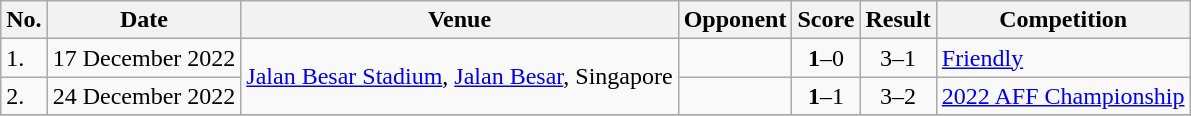<table class="wikitable">
<tr>
<th>No.</th>
<th>Date</th>
<th>Venue</th>
<th>Opponent</th>
<th>Score</th>
<th>Result</th>
<th>Competition</th>
</tr>
<tr>
<td>1.</td>
<td>17 December 2022</td>
<td rowspan="2"><a href='#'>Jalan Besar Stadium</a>, <a href='#'>Jalan Besar</a>, Singapore</td>
<td></td>
<td align=center><strong>1</strong>–0</td>
<td align=center>3–1</td>
<td><a href='#'>Friendly</a></td>
</tr>
<tr>
<td>2.</td>
<td>24 December 2022</td>
<td></td>
<td align=center><strong>1</strong>–1</td>
<td align=center>3–2</td>
<td><a href='#'>2022 AFF Championship</a></td>
</tr>
<tr>
</tr>
</table>
